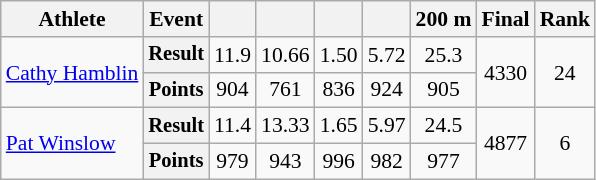<table class=wikitable style=font-size:90%;text-align:center>
<tr>
<th>Athlete</th>
<th>Event</th>
<th></th>
<th></th>
<th></th>
<th></th>
<th>200 m</th>
<th>Final</th>
<th>Rank</th>
</tr>
<tr>
<td align=left rowspan=2><a href='#'>Cathy Hamblin</a></td>
<th style=font-size:95%>Result</th>
<td>11.9</td>
<td>10.66</td>
<td>1.50</td>
<td>5.72</td>
<td>25.3</td>
<td rowspan=2>4330</td>
<td rowspan=2>24</td>
</tr>
<tr>
<th style=font-size:95%>Points</th>
<td>904</td>
<td>761</td>
<td>836</td>
<td>924</td>
<td>905</td>
</tr>
<tr>
<td align=left rowspan=2><a href='#'>Pat Winslow</a></td>
<th style=font-size:95%>Result</th>
<td>11.4</td>
<td>13.33</td>
<td>1.65</td>
<td>5.97</td>
<td>24.5</td>
<td rowspan=2>4877</td>
<td rowspan=2>6</td>
</tr>
<tr>
<th style=font-size:95%>Points</th>
<td>979</td>
<td>943</td>
<td>996</td>
<td>982</td>
<td>977</td>
</tr>
</table>
